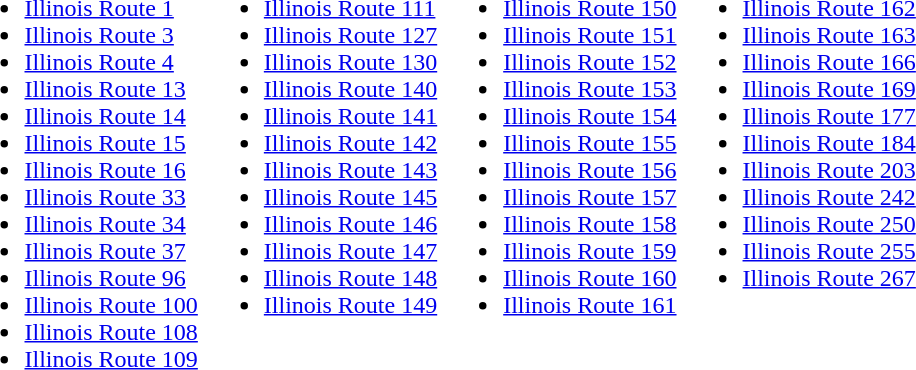<table>
<tr ---- valign="top">
<td><br><ul><li><a href='#'>Illinois Route 1</a></li><li><a href='#'>Illinois Route 3</a></li><li><a href='#'>Illinois Route 4</a></li><li><a href='#'>Illinois Route 13</a></li><li><a href='#'>Illinois Route 14</a></li><li><a href='#'>Illinois Route 15</a></li><li><a href='#'>Illinois Route 16</a></li><li><a href='#'>Illinois Route 33</a></li><li><a href='#'>Illinois Route 34</a></li><li><a href='#'>Illinois Route 37</a></li><li><a href='#'>Illinois Route 96</a></li><li><a href='#'>Illinois Route 100</a></li><li><a href='#'>Illinois Route 108</a></li><li><a href='#'>Illinois Route 109</a></li></ul></td>
<td><br><ul><li><a href='#'>Illinois Route 111</a></li><li><a href='#'>Illinois Route 127</a></li><li><a href='#'>Illinois Route 130</a></li><li><a href='#'>Illinois Route 140</a></li><li><a href='#'>Illinois Route 141</a></li><li><a href='#'>Illinois Route 142</a></li><li><a href='#'>Illinois Route 143</a></li><li><a href='#'>Illinois Route 145</a></li><li><a href='#'>Illinois Route 146</a></li><li><a href='#'>Illinois Route 147</a></li><li><a href='#'>Illinois Route 148</a></li><li><a href='#'>Illinois Route 149</a></li></ul></td>
<td><br><ul><li><a href='#'>Illinois Route 150</a></li><li><a href='#'>Illinois Route 151</a></li><li><a href='#'>Illinois Route 152</a></li><li><a href='#'>Illinois Route 153</a></li><li><a href='#'>Illinois Route 154</a></li><li><a href='#'>Illinois Route 155</a></li><li><a href='#'>Illinois Route 156</a></li><li><a href='#'>Illinois Route 157</a></li><li><a href='#'>Illinois Route 158</a></li><li><a href='#'>Illinois Route 159</a></li><li><a href='#'>Illinois Route 160</a></li><li><a href='#'>Illinois Route 161</a></li></ul></td>
<td><br><ul><li><a href='#'>Illinois Route 162</a></li><li><a href='#'>Illinois Route 163</a></li><li><a href='#'>Illinois Route 166</a></li><li><a href='#'>Illinois Route 169</a></li><li><a href='#'>Illinois Route 177</a></li><li><a href='#'>Illinois Route 184</a></li><li><a href='#'>Illinois Route 203</a></li><li><a href='#'>Illinois Route 242</a></li><li><a href='#'>Illinois Route 250</a></li><li><a href='#'>Illinois Route 255</a></li><li><a href='#'>Illinois Route 267</a></li></ul></td>
</tr>
</table>
